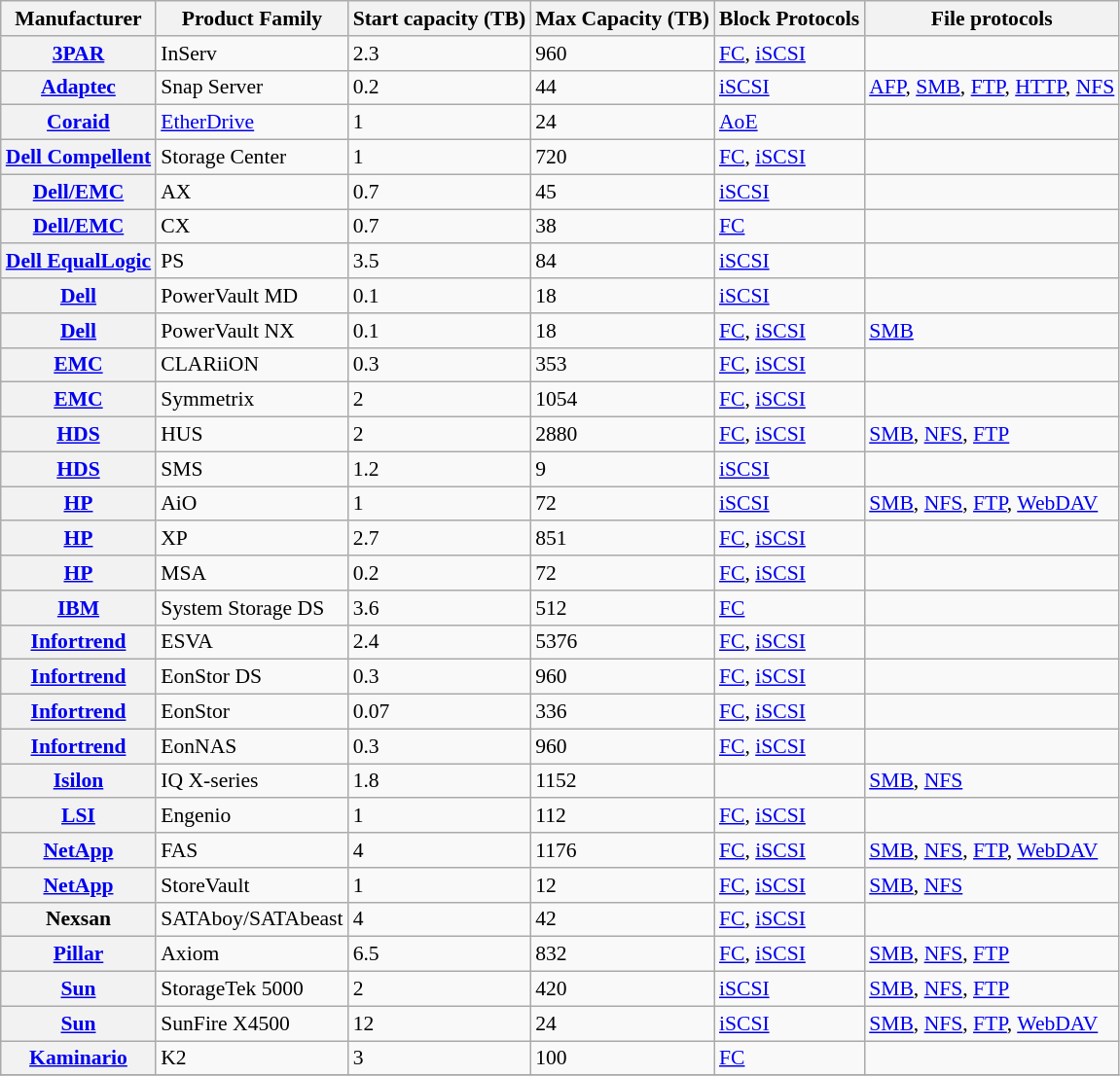<table class="wikitable sortable" style="font-size: 90%">
<tr>
<th>Manufacturer</th>
<th>Product Family</th>
<th>Start capacity (TB)</th>
<th>Max Capacity (TB)</th>
<th>Block Protocols</th>
<th>File protocols</th>
</tr>
<tr>
<th><a href='#'>3PAR</a></th>
<td>InServ</td>
<td>2.3</td>
<td>960</td>
<td><a href='#'>FC</a>, <a href='#'>iSCSI</a></td>
<td></td>
</tr>
<tr>
<th><a href='#'>Adaptec</a></th>
<td>Snap Server</td>
<td>0.2</td>
<td>44</td>
<td><a href='#'>iSCSI</a></td>
<td><a href='#'>AFP</a>, <a href='#'>SMB</a>, <a href='#'>FTP</a>, <a href='#'>HTTP</a>, <a href='#'>NFS</a></td>
</tr>
<tr>
<th><a href='#'>Coraid</a></th>
<td><a href='#'>EtherDrive</a></td>
<td>1</td>
<td>24</td>
<td><a href='#'>AoE</a></td>
<td></td>
</tr>
<tr>
<th><a href='#'>Dell Compellent</a></th>
<td>Storage Center</td>
<td>1</td>
<td>720</td>
<td><a href='#'>FC</a>, <a href='#'>iSCSI</a></td>
<td></td>
</tr>
<tr>
<th><a href='#'>Dell/EMC</a></th>
<td>AX</td>
<td>0.7</td>
<td>45</td>
<td><a href='#'>iSCSI</a></td>
<td></td>
</tr>
<tr>
<th><a href='#'>Dell/EMC</a></th>
<td>CX</td>
<td>0.7</td>
<td>38</td>
<td><a href='#'>FC</a></td>
<td></td>
</tr>
<tr>
<th><a href='#'>Dell EqualLogic</a></th>
<td>PS</td>
<td>3.5</td>
<td>84</td>
<td><a href='#'>iSCSI</a></td>
<td></td>
</tr>
<tr>
<th><a href='#'>Dell</a></th>
<td>PowerVault MD</td>
<td>0.1</td>
<td>18</td>
<td><a href='#'>iSCSI</a></td>
<td></td>
</tr>
<tr>
<th><a href='#'>Dell</a></th>
<td>PowerVault NX</td>
<td>0.1</td>
<td>18</td>
<td><a href='#'>FC</a>, <a href='#'>iSCSI</a></td>
<td><a href='#'>SMB</a></td>
</tr>
<tr>
<th><a href='#'>EMC</a></th>
<td>CLARiiON</td>
<td>0.3</td>
<td>353</td>
<td><a href='#'>FC</a>, <a href='#'>iSCSI</a></td>
<td></td>
</tr>
<tr>
<th><a href='#'>EMC</a></th>
<td>Symmetrix</td>
<td>2</td>
<td>1054</td>
<td><a href='#'>FC</a>, <a href='#'>iSCSI</a></td>
<td></td>
</tr>
<tr>
<th><a href='#'>HDS</a></th>
<td>HUS</td>
<td>2</td>
<td>2880</td>
<td><a href='#'>FC</a>, <a href='#'>iSCSI</a></td>
<td><a href='#'>SMB</a>, <a href='#'>NFS</a>, <a href='#'>FTP</a></td>
</tr>
<tr>
<th><a href='#'>HDS</a></th>
<td>SMS</td>
<td>1.2</td>
<td>9</td>
<td><a href='#'>iSCSI</a></td>
<td></td>
</tr>
<tr>
<th><a href='#'>HP</a></th>
<td>AiO</td>
<td>1</td>
<td>72</td>
<td><a href='#'>iSCSI</a></td>
<td><a href='#'>SMB</a>, <a href='#'>NFS</a>, <a href='#'>FTP</a>, <a href='#'>WebDAV</a></td>
</tr>
<tr>
<th><a href='#'>HP</a></th>
<td>XP</td>
<td>2.7</td>
<td>851</td>
<td><a href='#'>FC</a>, <a href='#'>iSCSI</a></td>
<td></td>
</tr>
<tr>
<th><a href='#'>HP</a></th>
<td>MSA</td>
<td>0.2</td>
<td>72</td>
<td><a href='#'>FC</a>, <a href='#'>iSCSI</a></td>
<td></td>
</tr>
<tr>
<th><a href='#'>IBM</a></th>
<td>System Storage DS</td>
<td>3.6</td>
<td>512</td>
<td><a href='#'>FC</a></td>
<td></td>
</tr>
<tr>
<th><a href='#'>Infortrend</a></th>
<td>ESVA</td>
<td>2.4</td>
<td>5376</td>
<td><a href='#'>FC</a>, <a href='#'>iSCSI</a></td>
<td></td>
</tr>
<tr>
<th><a href='#'>Infortrend</a></th>
<td>EonStor DS</td>
<td>0.3</td>
<td>960</td>
<td><a href='#'>FC</a>, <a href='#'>iSCSI</a></td>
<td></td>
</tr>
<tr>
<th><a href='#'>Infortrend</a></th>
<td>EonStor</td>
<td>0.07</td>
<td>336</td>
<td><a href='#'>FC</a>, <a href='#'>iSCSI</a></td>
<td></td>
</tr>
<tr>
<th><a href='#'>Infortrend</a></th>
<td>EonNAS</td>
<td>0.3</td>
<td>960</td>
<td><a href='#'>FC</a>, <a href='#'>iSCSI</a></td>
<td></td>
</tr>
<tr>
<th><a href='#'>Isilon</a></th>
<td>IQ X-series</td>
<td>1.8</td>
<td>1152</td>
<td></td>
<td><a href='#'>SMB</a>, <a href='#'>NFS</a></td>
</tr>
<tr>
<th><a href='#'>LSI</a></th>
<td>Engenio</td>
<td>1</td>
<td>112</td>
<td><a href='#'>FC</a>, <a href='#'>iSCSI</a></td>
<td></td>
</tr>
<tr>
<th><a href='#'>NetApp</a></th>
<td>FAS</td>
<td>4</td>
<td>1176</td>
<td><a href='#'>FC</a>, <a href='#'>iSCSI</a></td>
<td><a href='#'>SMB</a>, <a href='#'>NFS</a>, <a href='#'>FTP</a>, <a href='#'>WebDAV</a></td>
</tr>
<tr>
<th><a href='#'>NetApp</a></th>
<td>StoreVault</td>
<td>1</td>
<td>12</td>
<td><a href='#'>FC</a>, <a href='#'>iSCSI</a></td>
<td><a href='#'>SMB</a>, <a href='#'>NFS</a></td>
</tr>
<tr>
<th>Nexsan</th>
<td>SATAboy/SATAbeast</td>
<td>4</td>
<td>42</td>
<td><a href='#'>FC</a>, <a href='#'>iSCSI</a></td>
<td></td>
</tr>
<tr>
<th><a href='#'>Pillar</a></th>
<td>Axiom</td>
<td>6.5</td>
<td>832</td>
<td><a href='#'>FC</a>, <a href='#'>iSCSI</a></td>
<td><a href='#'>SMB</a>, <a href='#'>NFS</a>, <a href='#'>FTP</a></td>
</tr>
<tr>
<th><a href='#'> Sun</a></th>
<td>StorageTek 5000</td>
<td>2</td>
<td>420</td>
<td><a href='#'>iSCSI</a></td>
<td><a href='#'>SMB</a>, <a href='#'>NFS</a>, <a href='#'>FTP</a></td>
</tr>
<tr>
<th><a href='#'> Sun</a></th>
<td>SunFire X4500</td>
<td>12</td>
<td>24</td>
<td><a href='#'>iSCSI</a></td>
<td><a href='#'>SMB</a>, <a href='#'>NFS</a>, <a href='#'>FTP</a>, <a href='#'>WebDAV</a></td>
</tr>
<tr>
<th><a href='#'>Kaminario</a></th>
<td>K2</td>
<td>3</td>
<td>100</td>
<td><a href='#'>FC</a></td>
<td></td>
</tr>
<tr>
</tr>
</table>
